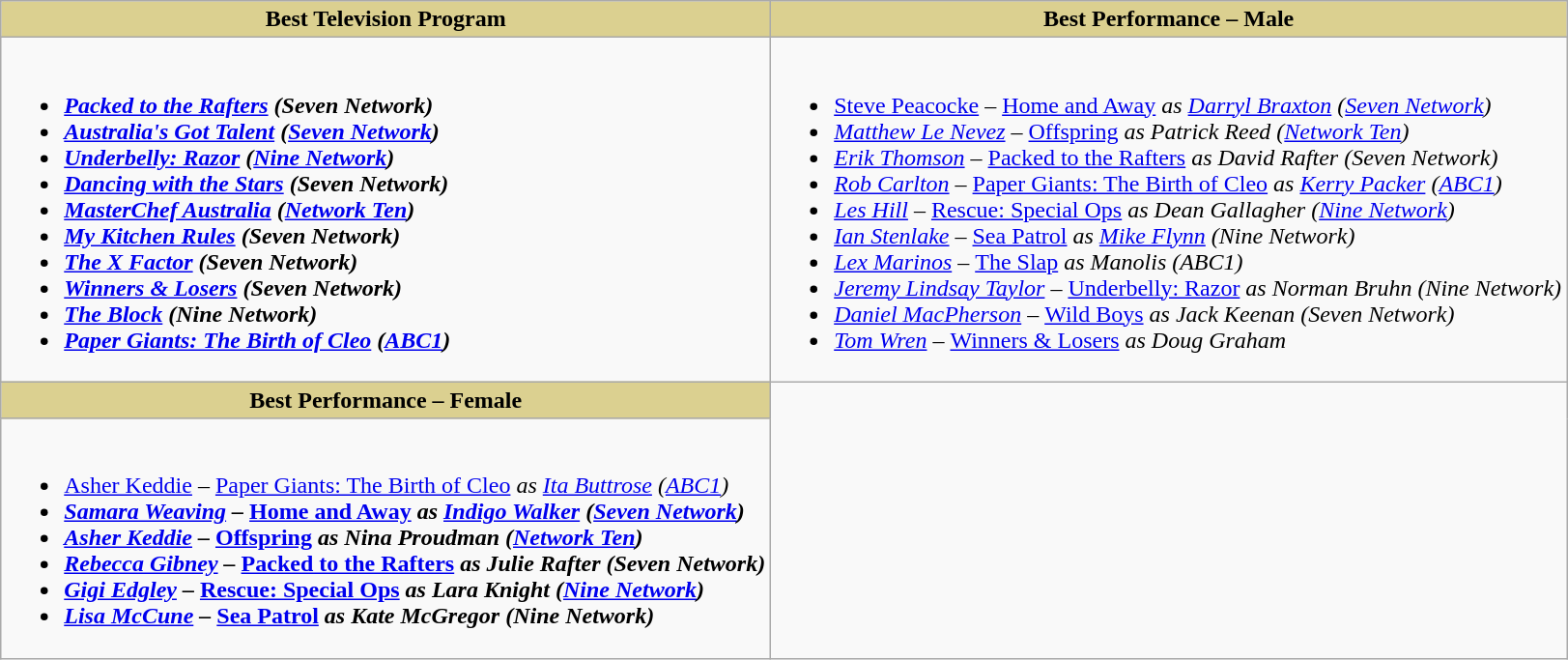<table class=wikitable style="width="150%">
<tr>
<th style="background:#DBD090;" ! style="width="50%">Best Television Program</th>
<th style="background:#DBD090;" ! style="width="50%">Best Performance – Male</th>
</tr>
<tr>
<td valign="top"><br><ul><li><strong><em><a href='#'>Packed to the Rafters</a><em> (Seven Network)<strong></li><li></em><a href='#'>Australia's Got Talent</a><em> (<a href='#'>Seven Network</a>)</li><li></em><a href='#'>Underbelly: Razor</a><em> (<a href='#'>Nine Network</a>)</li><li></em><a href='#'>Dancing with the Stars</a><em> (Seven Network)</li><li></em><a href='#'>MasterChef Australia</a><em> (<a href='#'>Network Ten</a>)</li><li></em><a href='#'>My Kitchen Rules</a><em> (Seven Network)</li><li></em><a href='#'>The X Factor</a><em> (Seven Network)</li><li></em><a href='#'>Winners & Losers</a><em> (Seven Network)</li><li></em><a href='#'>The Block</a><em> (Nine Network)</li><li></em><a href='#'>Paper Giants: The Birth of Cleo</a><em> (<a href='#'>ABC1</a>)</li></ul></td>
<td valign="top"><br><ul><li><a href='#'>Steve Peacocke</a> – </em><a href='#'>Home and Away</a><em> as <a href='#'>Darryl Braxton</a> (<a href='#'>Seven Network</a>)</li><li><a href='#'>Matthew Le Nevez</a> – </em><a href='#'>Offspring</a><em> as Patrick Reed (<a href='#'>Network Ten</a>)</li><li><a href='#'>Erik Thomson</a> – </em><a href='#'>Packed to the Rafters</a><em> as David Rafter (Seven Network)</li><li><a href='#'>Rob Carlton</a> – </em><a href='#'>Paper Giants: The Birth of Cleo</a><em> as <a href='#'>Kerry Packer</a> (<a href='#'>ABC1</a>)</li><li><a href='#'>Les Hill</a> – </em><a href='#'>Rescue: Special Ops</a><em> as Dean Gallagher (<a href='#'>Nine Network</a>)</li><li><a href='#'>Ian Stenlake</a> – </em><a href='#'>Sea Patrol</a><em> as <a href='#'>Mike Flynn</a> (Nine Network)</li><li><a href='#'>Lex Marinos</a> – </em><a href='#'>The Slap</a><em> as Manolis (ABC1)</li><li><a href='#'>Jeremy Lindsay Taylor</a> – </em><a href='#'>Underbelly: Razor</a><em> as Norman Bruhn (Nine Network)</li><li><a href='#'>Daniel MacPherson</a> – </em><a href='#'>Wild Boys</a><em> as Jack Keenan (Seven Network)</li><li><a href='#'>Tom Wren</a> – </em><a href='#'>Winners & Losers</a><em> as Doug Graham</li></ul></td>
</tr>
<tr>
<th style="background:#DBD090;" ! style="width="50%">Best Performance – Female</th>
</tr>
<tr>
<td valign="top"><br><ul><li></strong><a href='#'>Asher Keddie</a> – </em><a href='#'>Paper Giants: The Birth of Cleo</a><em> as <a href='#'>Ita Buttrose</a> (<a href='#'>ABC1</a>)<strong></li><li><a href='#'>Samara Weaving</a> – </em><a href='#'>Home and Away</a><em> as <a href='#'>Indigo Walker</a> (<a href='#'>Seven Network</a>)</li><li><a href='#'>Asher Keddie</a> – </em><a href='#'>Offspring</a><em> as Nina Proudman (<a href='#'>Network Ten</a>)</li><li><a href='#'>Rebecca Gibney</a> – </em><a href='#'>Packed to the Rafters</a><em> as Julie Rafter (Seven Network)</li><li><a href='#'>Gigi Edgley</a> – </em><a href='#'>Rescue: Special Ops</a><em> as Lara Knight (<a href='#'>Nine Network</a>)</li><li><a href='#'>Lisa McCune</a> – </em><a href='#'>Sea Patrol</a><em> as Kate McGregor (Nine Network)</li></ul></td>
</tr>
</table>
